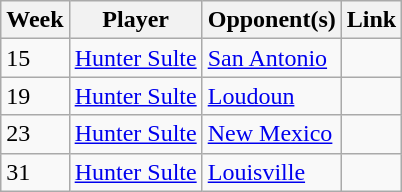<table class="wikitable">
<tr>
<th>Week</th>
<th>Player</th>
<th>Opponent(s)</th>
<th>Link</th>
</tr>
<tr>
<td>15</td>
<td> <a href='#'>Hunter Sulte</a></td>
<td><a href='#'>San Antonio</a></td>
<td></td>
</tr>
<tr>
<td>19</td>
<td> <a href='#'>Hunter Sulte</a></td>
<td><a href='#'>Loudoun</a></td>
<td></td>
</tr>
<tr>
<td>23</td>
<td> <a href='#'>Hunter Sulte</a></td>
<td><a href='#'>New Mexico</a></td>
<td></td>
</tr>
<tr>
<td>31</td>
<td> <a href='#'>Hunter Sulte</a></td>
<td><a href='#'>Louisville</a></td>
<td></td>
</tr>
</table>
